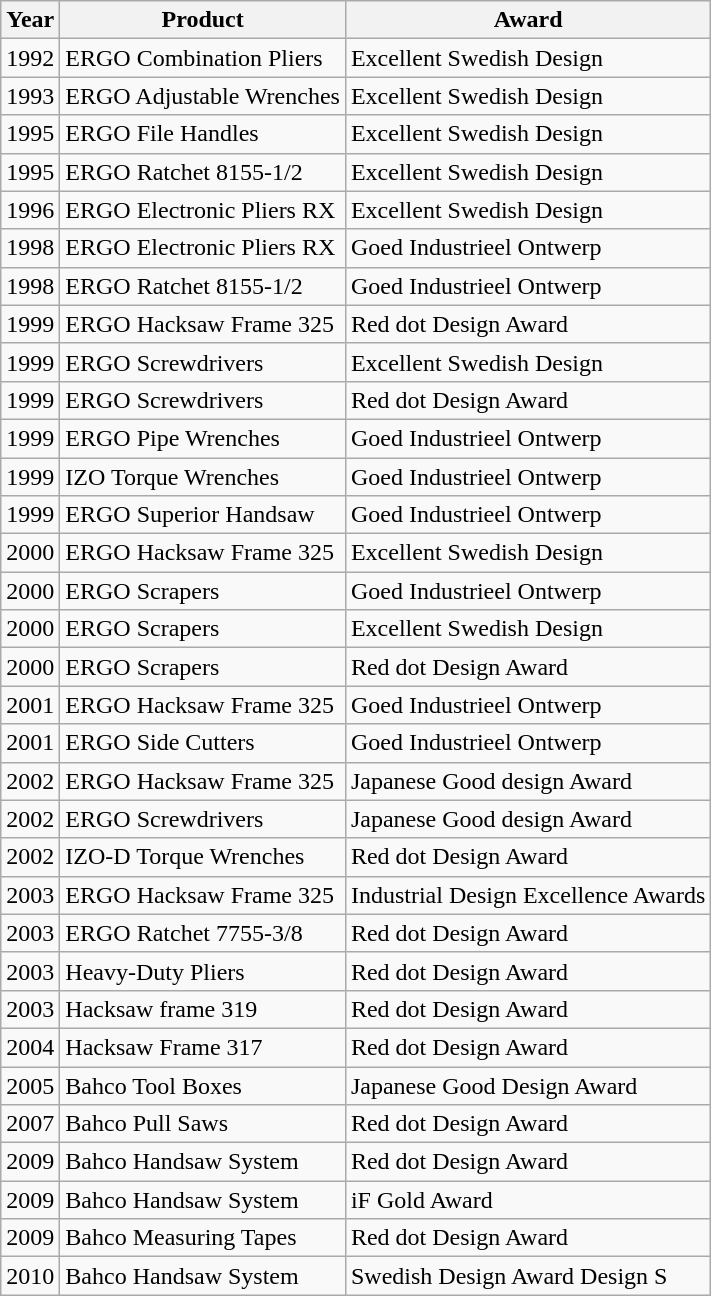<table class="wikitable">
<tr>
<th>Year</th>
<th>Product</th>
<th>Award</th>
</tr>
<tr>
<td>1992</td>
<td>ERGO Combination Pliers</td>
<td>Excellent Swedish Design</td>
</tr>
<tr>
<td>1993</td>
<td>ERGO Adjustable Wrenches</td>
<td>Excellent Swedish Design</td>
</tr>
<tr>
<td>1995</td>
<td>ERGO File Handles</td>
<td>Excellent Swedish Design</td>
</tr>
<tr>
<td>1995</td>
<td>ERGO Ratchet 8155-1/2</td>
<td>Excellent Swedish Design</td>
</tr>
<tr>
<td>1996</td>
<td>ERGO Electronic Pliers RX</td>
<td>Excellent Swedish Design</td>
</tr>
<tr>
<td>1998</td>
<td>ERGO Electronic Pliers RX</td>
<td>Goed Industrieel Ontwerp</td>
</tr>
<tr>
<td>1998</td>
<td>ERGO Ratchet 8155-1/2</td>
<td>Goed Industrieel Ontwerp</td>
</tr>
<tr>
<td>1999</td>
<td>ERGO Hacksaw Frame 325</td>
<td>Red dot Design Award</td>
</tr>
<tr>
<td>1999</td>
<td>ERGO Screwdrivers</td>
<td>Excellent Swedish Design</td>
</tr>
<tr>
<td>1999</td>
<td>ERGO Screwdrivers</td>
<td>Red dot Design Award</td>
</tr>
<tr>
<td>1999</td>
<td>ERGO Pipe Wrenches</td>
<td>Goed Industrieel Ontwerp</td>
</tr>
<tr>
<td>1999</td>
<td>IZO Torque Wrenches</td>
<td>Goed Industrieel Ontwerp</td>
</tr>
<tr>
<td>1999</td>
<td>ERGO Superior Handsaw</td>
<td>Goed Industrieel Ontwerp</td>
</tr>
<tr>
<td>2000</td>
<td>ERGO Hacksaw Frame 325</td>
<td>Excellent Swedish Design</td>
</tr>
<tr>
<td>2000</td>
<td>ERGO Scrapers</td>
<td>Goed Industrieel Ontwerp</td>
</tr>
<tr>
<td>2000</td>
<td>ERGO Scrapers</td>
<td>Excellent Swedish Design</td>
</tr>
<tr>
<td>2000</td>
<td>ERGO Scrapers</td>
<td>Red dot Design Award</td>
</tr>
<tr>
<td>2001</td>
<td>ERGO Hacksaw Frame 325</td>
<td>Goed Industrieel Ontwerp</td>
</tr>
<tr>
<td>2001</td>
<td>ERGO Side Cutters</td>
<td>Goed Industrieel Ontwerp</td>
</tr>
<tr>
<td>2002</td>
<td>ERGO Hacksaw Frame 325</td>
<td>Japanese Good design Award</td>
</tr>
<tr>
<td>2002</td>
<td>ERGO Screwdrivers</td>
<td>Japanese Good design Award</td>
</tr>
<tr>
<td>2002</td>
<td>IZO-D Torque Wrenches</td>
<td>Red dot Design Award</td>
</tr>
<tr>
<td>2003</td>
<td>ERGO Hacksaw Frame 325</td>
<td>Industrial Design Excellence Awards</td>
</tr>
<tr>
<td>2003</td>
<td>ERGO Ratchet 7755-3/8</td>
<td>Red dot Design Award</td>
</tr>
<tr>
<td>2003</td>
<td>Heavy-Duty Pliers</td>
<td>Red dot Design Award</td>
</tr>
<tr>
<td>2003</td>
<td>Hacksaw frame 319</td>
<td>Red dot Design Award</td>
</tr>
<tr>
<td>2004</td>
<td>Hacksaw Frame 317</td>
<td>Red dot Design Award</td>
</tr>
<tr>
<td>2005</td>
<td>Bahco Tool Boxes</td>
<td>Japanese Good Design Award</td>
</tr>
<tr>
<td>2007</td>
<td>Bahco Pull Saws</td>
<td>Red dot Design Award</td>
</tr>
<tr>
<td>2009</td>
<td>Bahco Handsaw System</td>
<td>Red dot Design Award</td>
</tr>
<tr>
<td>2009</td>
<td>Bahco Handsaw System</td>
<td>iF Gold Award</td>
</tr>
<tr>
<td>2009</td>
<td>Bahco Measuring Tapes</td>
<td>Red dot Design Award</td>
</tr>
<tr>
<td>2010</td>
<td>Bahco Handsaw System</td>
<td>Swedish Design Award Design S</td>
</tr>
</table>
